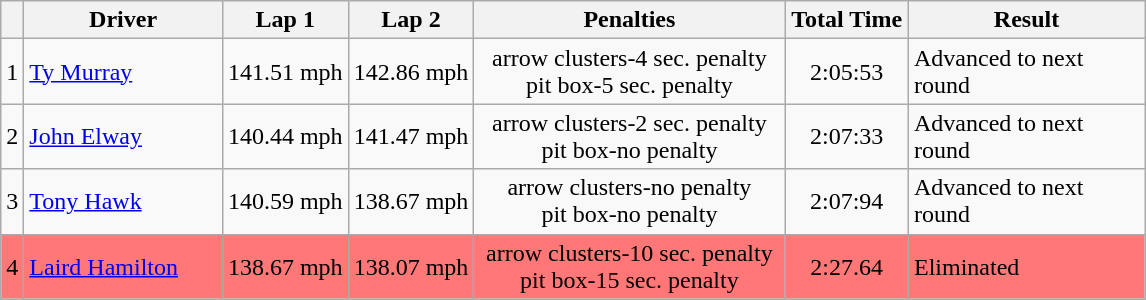<table class = "wikitable">
<tr>
<th style="text-align:center;"></th>
<th style="text-align:center; width:125px;"><strong>Driver</strong></th>
<th style="text-align:center; width:75px;"><strong>Lap 1</strong></th>
<th style="text-align:center; width:75px;"><strong>Lap 2</strong></th>
<th style="text-align:center; width:200px;"><strong>Penalties</strong></th>
<th style="text-align:center; width:75px;"><strong>Total Time</strong></th>
<th style="text-align:center; width:150px;"><strong>Result</strong></th>
</tr>
<tr>
<td>1</td>
<td><a href='#'>Ty Murray</a></td>
<td style="text-align:center;">141.51 mph</td>
<td style="text-align:center;">142.86 mph</td>
<td style="text-align:center;">arrow clusters-4 sec. penalty<br>pit box-5 sec. penalty</td>
<td style="text-align:center;">2:05:53</td>
<td>Advanced to next round</td>
</tr>
<tr>
<td>2</td>
<td><a href='#'>John Elway</a></td>
<td style="text-align:center;">140.44 mph</td>
<td style="text-align:center;">141.47 mph</td>
<td style="text-align:center;">arrow clusters-2 sec. penalty<br>pit box-no penalty</td>
<td style="text-align:center;">2:07:33</td>
<td>Advanced to next round</td>
</tr>
<tr>
<td>3</td>
<td><a href='#'>Tony Hawk</a></td>
<td style="text-align:center;">140.59 mph</td>
<td style="text-align:center;">138.67 mph</td>
<td style="text-align:center;">arrow clusters-no penalty<br>pit box-no penalty</td>
<td style="text-align:center;">2:07:94</td>
<td>Advanced to next round</td>
</tr>
<tr style="background:#f77;">
<td>4</td>
<td><a href='#'>Laird Hamilton</a></td>
<td style="text-align:center;">138.67 mph</td>
<td style="text-align:center;">138.07 mph</td>
<td style="text-align:center;">arrow clusters-10 sec. penalty<br>pit box-15 sec. penalty</td>
<td style="text-align:center;">2:27.64</td>
<td>Eliminated</td>
</tr>
</table>
